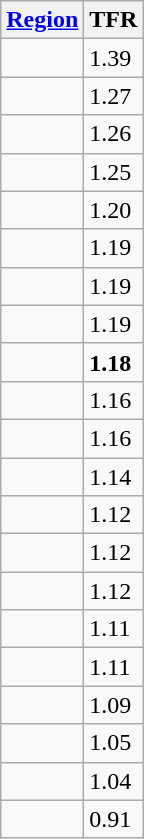<table class="wikitable sortable">
<tr>
<th><a href='#'>Region</a></th>
<th>TFR</th>
</tr>
<tr>
<td></td>
<td>1.39</td>
</tr>
<tr>
<td></td>
<td>1.27</td>
</tr>
<tr>
<td></td>
<td>1.26</td>
</tr>
<tr>
<td></td>
<td>1.25</td>
</tr>
<tr>
<td></td>
<td>1.20</td>
</tr>
<tr>
<td></td>
<td>1.19</td>
</tr>
<tr>
<td></td>
<td>1.19</td>
</tr>
<tr>
<td></td>
<td>1.19</td>
</tr>
<tr>
<td><strong></strong></td>
<td><strong>1.18</strong></td>
</tr>
<tr>
<td></td>
<td>1.16</td>
</tr>
<tr>
<td></td>
<td>1.16</td>
</tr>
<tr>
<td></td>
<td>1.14</td>
</tr>
<tr>
<td></td>
<td>1.12</td>
</tr>
<tr>
<td></td>
<td>1.12</td>
</tr>
<tr>
<td></td>
<td>1.12</td>
</tr>
<tr>
<td></td>
<td>1.11</td>
</tr>
<tr>
<td></td>
<td>1.11</td>
</tr>
<tr>
<td></td>
<td>1.09</td>
</tr>
<tr>
<td></td>
<td>1.05</td>
</tr>
<tr>
<td></td>
<td>1.04</td>
</tr>
<tr>
<td></td>
<td>0.91</td>
</tr>
</table>
